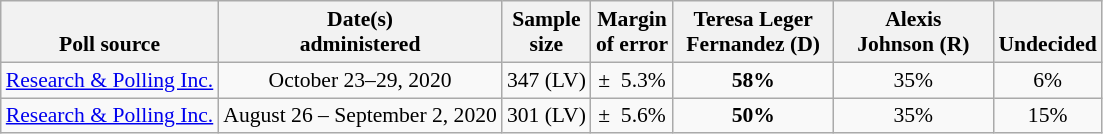<table class="wikitable" style="font-size:90%;text-align:center;">
<tr valign=bottom>
<th>Poll source</th>
<th>Date(s)<br>administered</th>
<th>Sample<br>size</th>
<th>Margin<br>of error</th>
<th style="width:100px;">Teresa Leger<br>Fernandez (D)</th>
<th style="width:100px;">Alexis<br>Johnson (R)</th>
<th>Undecided</th>
</tr>
<tr>
<td style="text-align:left;"><a href='#'>Research & Polling Inc.</a></td>
<td>October 23–29, 2020</td>
<td>347 (LV)</td>
<td>±  5.3%</td>
<td><strong>58%</strong></td>
<td>35%</td>
<td>6%</td>
</tr>
<tr>
<td style="text-align:left;"><a href='#'>Research & Polling Inc.</a></td>
<td>August 26 – September 2, 2020</td>
<td>301 (LV)</td>
<td>±  5.6%</td>
<td><strong>50%</strong></td>
<td>35%</td>
<td>15%</td>
</tr>
</table>
